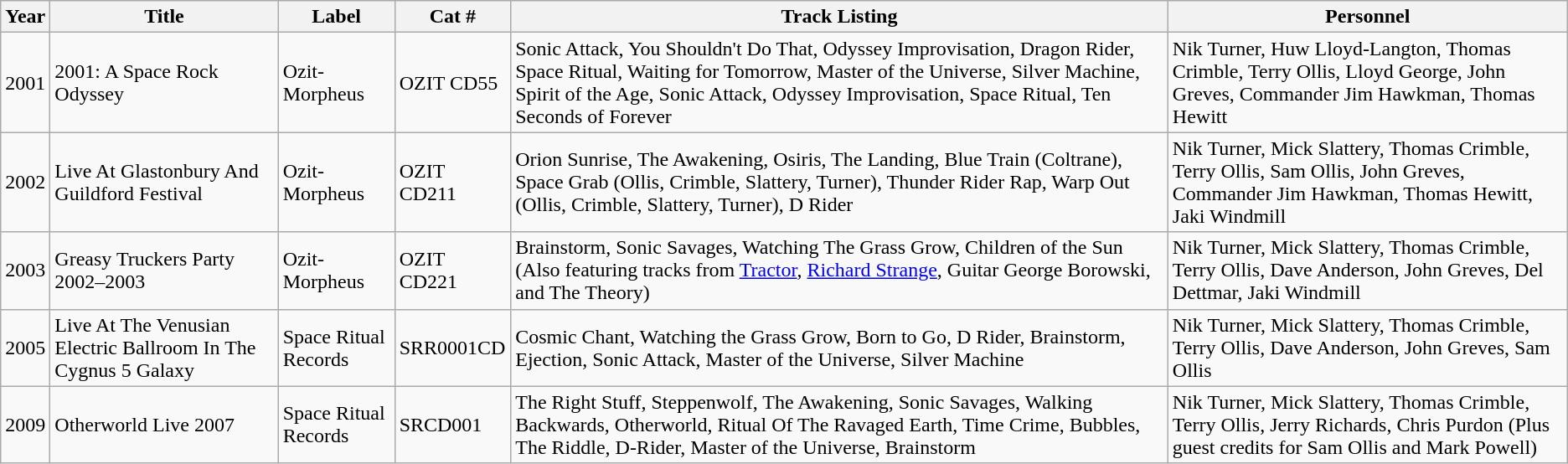<table class="wikitable">
<tr>
<th>Year</th>
<th>Title</th>
<th>Label</th>
<th>Cat #</th>
<th>Track Listing</th>
<th>Personnel</th>
</tr>
<tr>
<td>2001</td>
<td>2001: A Space Rock Odyssey</td>
<td>Ozit-Morpheus</td>
<td>OZIT CD55</td>
<td>Sonic Attack, You Shouldn't Do That, Odyssey Improvisation, Dragon Rider, Space Ritual, Waiting for Tomorrow, Master of the Universe, Silver Machine, Spirit of the Age, Sonic Attack, Odyssey Improvisation, Space Ritual, Ten Seconds of Forever</td>
<td>Nik Turner, Huw Lloyd-Langton, Thomas Crimble, Terry Ollis, Lloyd George, John Greves, Commander Jim Hawkman, Thomas Hewitt</td>
</tr>
<tr>
<td>2002</td>
<td>Live At Glastonbury And Guildford Festival</td>
<td>Ozit-Morpheus</td>
<td>OZIT CD211</td>
<td>Orion Sunrise, The Awakening, Osiris, The Landing, Blue Train (Coltrane), Space Grab (Ollis, Crimble, Slattery, Turner), Thunder Rider Rap, Warp Out (Ollis, Crimble, Slattery, Turner), D Rider</td>
<td>Nik Turner, Mick Slattery, Thomas Crimble, Terry Ollis, Sam Ollis, John Greves, Commander Jim Hawkman, Thomas Hewitt, Jaki Windmill</td>
</tr>
<tr>
<td>2003</td>
<td>Greasy Truckers Party 2002–2003</td>
<td>Ozit-Morpheus</td>
<td>OZIT CD221</td>
<td>Brainstorm, Sonic Savages, Watching The Grass Grow, Children of the Sun (Also featuring tracks from <a href='#'>Tractor</a>, <a href='#'>Richard Strange</a>, Guitar George Borowski, and The Theory)</td>
<td>Nik Turner, Mick Slattery, Thomas Crimble, Terry Ollis, Dave Anderson, John Greves, Del Dettmar, Jaki Windmill</td>
</tr>
<tr>
<td>2005</td>
<td>Live At The Venusian Electric Ballroom In The Cygnus 5 Galaxy</td>
<td>Space Ritual Records</td>
<td>SRR0001CD</td>
<td>Cosmic Chant, Watching the Grass Grow, Born to Go, D Rider, Brainstorm, Ejection, Sonic Attack, Master of the Universe, Silver Machine</td>
<td>Nik Turner, Mick Slattery, Thomas Crimble, Terry Ollis, Dave Anderson, John Greves, Sam Ollis</td>
</tr>
<tr>
<td>2009</td>
<td>Otherworld Live 2007</td>
<td>Space Ritual Records</td>
<td>SRCD001</td>
<td>The Right Stuff, Steppenwolf, The Awakening, Sonic Savages, Walking Backwards, Otherworld, Ritual Of The Ravaged Earth, Time Crime, Bubbles, The Riddle, D-Rider, Master of the Universe, Brainstorm</td>
<td>Nik Turner, Mick Slattery, Thomas Crimble, Terry Ollis, Jerry Richards, Chris Purdon (Plus guest credits for Sam Ollis and Mark Powell)</td>
</tr>
</table>
